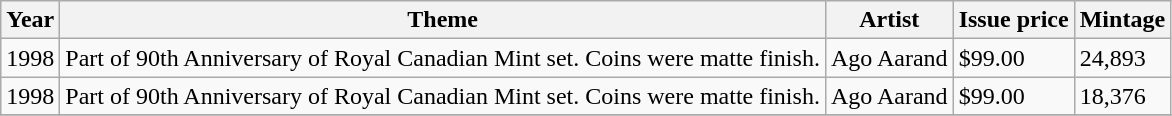<table class="wikitable">
<tr>
<th>Year</th>
<th>Theme</th>
<th>Artist</th>
<th>Issue price</th>
<th>Mintage</th>
</tr>
<tr>
<td>1998</td>
<td>Part of 90th Anniversary of Royal Canadian Mint set. Coins were matte finish.</td>
<td>Ago Aarand</td>
<td>$99.00</td>
<td>24,893</td>
</tr>
<tr>
<td>1998</td>
<td>Part of 90th Anniversary of Royal Canadian Mint set. Coins were matte finish.</td>
<td>Ago Aarand</td>
<td>$99.00</td>
<td>18,376</td>
</tr>
<tr>
</tr>
</table>
